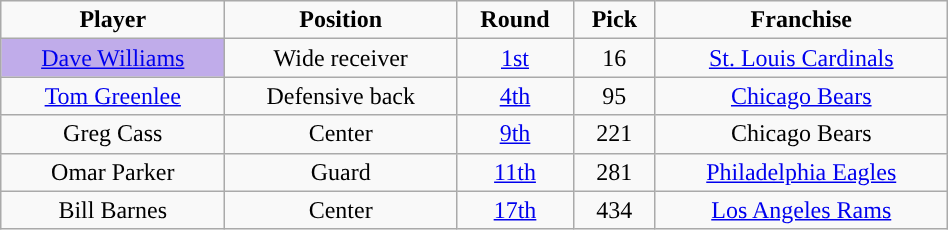<table class="wikitable" width="50%">
<tr align="center">
<td><strong>Player</strong></td>
<td><strong>Position</strong></td>
<td><strong>Round</strong></td>
<td><strong>Pick</strong></td>
<td><strong>Franchise</strong></td>
</tr>
<tr align="center" bgcolor="">
<td bgcolor="C0ACEA"><a href='#'>Dave Williams</a></td>
<td>Wide receiver</td>
<td><a href='#'>1st</a></td>
<td>16</td>
<td><a href='#'>St. Louis Cardinals</a></td>
</tr>
<tr align="center" bgcolor="">
<td><a href='#'>Tom Greenlee</a></td>
<td>Defensive back</td>
<td><a href='#'>4th</a></td>
<td>95</td>
<td><a href='#'>Chicago Bears</a></td>
</tr>
<tr align="center" bgcolor="">
<td>Greg Cass</td>
<td>Center</td>
<td><a href='#'>9th</a></td>
<td>221</td>
<td>Chicago Bears</td>
</tr>
<tr align="center" bgcolor="">
<td>Omar Parker</td>
<td>Guard</td>
<td><a href='#'>11th</a></td>
<td>281</td>
<td><a href='#'>Philadelphia Eagles</a></td>
</tr>
<tr align="center">
<td>Bill Barnes</td>
<td>Center</td>
<td><a href='#'>17th</a></td>
<td>434</td>
<td><a href='#'>Los Angeles Rams</a></td>
</tr>
</table>
